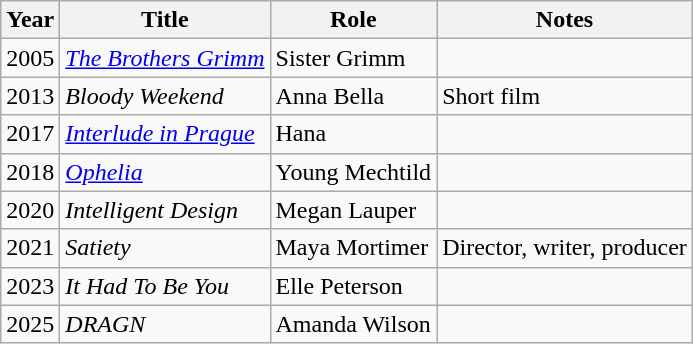<table class="wikitable sortable">
<tr>
<th>Year</th>
<th>Title</th>
<th>Role</th>
<th class="unsortable">Notes</th>
</tr>
<tr>
<td>2005</td>
<td><em><a href='#'>The Brothers Grimm</a></em></td>
<td>Sister Grimm</td>
<td></td>
</tr>
<tr>
<td>2013</td>
<td><em>Bloody Weekend</em></td>
<td>Anna Bella</td>
<td>Short film</td>
</tr>
<tr>
<td>2017</td>
<td><em><a href='#'>Interlude in Prague</a></em></td>
<td>Hana</td>
<td></td>
</tr>
<tr>
<td>2018</td>
<td><em><a href='#'>Ophelia</a></em></td>
<td>Young Mechtild</td>
<td></td>
</tr>
<tr>
<td>2020</td>
<td><em>Intelligent Design</em></td>
<td>Megan Lauper</td>
<td></td>
</tr>
<tr>
<td>2021</td>
<td><em>Satiety</em></td>
<td>Maya Mortimer</td>
<td>Director, writer, producer</td>
</tr>
<tr>
<td>2023</td>
<td><em>It Had To Be You</em></td>
<td>Elle Peterson</td>
<td></td>
</tr>
<tr>
<td>2025</td>
<td><em>DRAGN</em></td>
<td>Amanda Wilson</td>
<td></td>
</tr>
</table>
